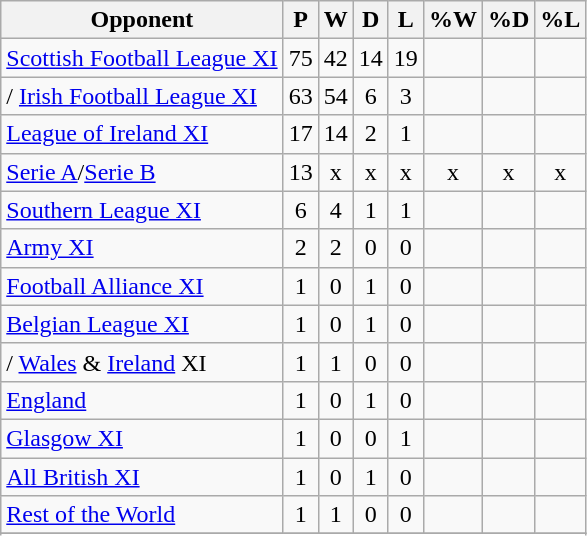<table class="wikitable sortable" style="text-align:center">
<tr>
<th>Opponent</th>
<th>P</th>
<th>W</th>
<th>D</th>
<th>L</th>
<th>%W</th>
<th>%D</th>
<th>%L</th>
</tr>
<tr>
<td style="text-align:left;"> <a href='#'>Scottish Football League XI</a></td>
<td>75</td>
<td>42</td>
<td>14</td>
<td>19</td>
<td></td>
<td></td>
<td></td>
</tr>
<tr>
<td style="text-align:left;">/ <a href='#'>Irish Football League XI</a></td>
<td>63</td>
<td>54</td>
<td>6</td>
<td>3</td>
<td></td>
<td></td>
<td></td>
</tr>
<tr>
<td style="text-align:left;"> <a href='#'>League of Ireland XI</a></td>
<td>17</td>
<td>14</td>
<td>2</td>
<td>1</td>
<td></td>
<td></td>
<td></td>
</tr>
<tr>
<td style="text-align:left;"> <a href='#'>Serie A</a>/<a href='#'>Serie B</a></td>
<td>13</td>
<td>x</td>
<td>x</td>
<td>x</td>
<td>x</td>
<td>x</td>
<td>x</td>
</tr>
<tr>
<td style="text-align:left;"> <a href='#'>Southern League XI</a></td>
<td>6</td>
<td>4</td>
<td>1</td>
<td>1</td>
<td></td>
<td></td>
<td></td>
</tr>
<tr>
<td style="text-align:left;"> <a href='#'>Army XI</a></td>
<td>2</td>
<td>2</td>
<td>0</td>
<td>0</td>
<td></td>
<td></td>
<td></td>
</tr>
<tr>
<td style="text-align:left;"> <a href='#'>Football Alliance XI</a></td>
<td>1</td>
<td>0</td>
<td>1</td>
<td>0</td>
<td></td>
<td></td>
<td></td>
</tr>
<tr>
<td style="text-align:left;"> <a href='#'>Belgian League XI</a></td>
<td>1</td>
<td>0</td>
<td>1</td>
<td>0</td>
<td></td>
<td></td>
<td></td>
</tr>
<tr>
<td style="text-align:left;">/ <a href='#'>Wales</a> & <a href='#'>Ireland</a> XI</td>
<td>1</td>
<td>1</td>
<td>0</td>
<td>0</td>
<td></td>
<td></td>
<td></td>
</tr>
<tr>
<td style="text-align:left;"> <a href='#'>England</a></td>
<td>1</td>
<td>0</td>
<td>1</td>
<td>0</td>
<td></td>
<td></td>
<td></td>
</tr>
<tr>
<td style="text-align:left;"> <a href='#'>Glasgow XI</a></td>
<td>1</td>
<td>0</td>
<td>0</td>
<td>1</td>
<td></td>
<td></td>
<td></td>
</tr>
<tr>
<td style="text-align:left;"> <a href='#'>All British XI</a></td>
<td>1</td>
<td>0</td>
<td>1</td>
<td>0</td>
<td></td>
<td></td>
<td></td>
</tr>
<tr>
<td style="text-align:left;"><a href='#'>Rest of the World</a></td>
<td>1</td>
<td>1</td>
<td>0</td>
<td>0</td>
<td></td>
<td></td>
<td></td>
</tr>
<tr>
</tr>
<tr class="sortbottom">
</tr>
</table>
